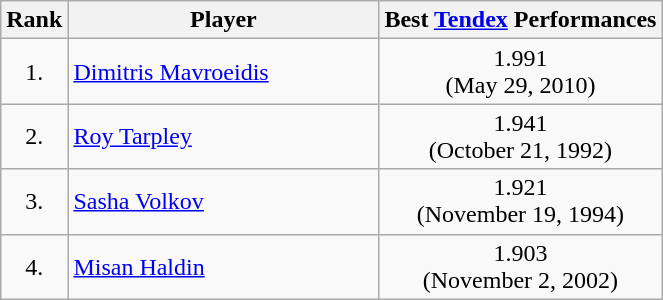<table class="wikitable"  style="text-align:center;">
<tr>
<th style="width:20px;">Rank</th>
<th style="width:200px;">Player</th>
<th>Best <a href='#'>Tendex</a> Performances</th>
</tr>
<tr>
<td>1.</td>
<td style="text-align:left"> <a href='#'>Dimitris Mavroeidis</a></td>
<td>1.991<br>(May 29, 2010)</td>
</tr>
<tr>
<td>2.</td>
<td style="text-align:left"> <a href='#'>Roy Tarpley</a></td>
<td>1.941<br>(October 21, 1992)</td>
</tr>
<tr>
<td>3.</td>
<td style="text-align:left"> <a href='#'>Sasha Volkov</a></td>
<td>1.921<br>(November 19, 1994)</td>
</tr>
<tr>
<td>4.</td>
<td style="text-align:left"> <a href='#'>Misan Haldin</a></td>
<td>1.903<br>(November 2, 2002)</td>
</tr>
</table>
